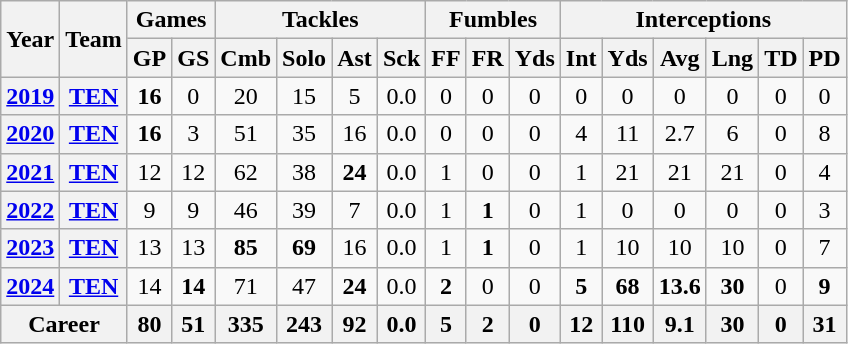<table class=wikitable style="text-align:center;">
<tr>
<th rowspan="2">Year</th>
<th rowspan="2">Team</th>
<th colspan="2">Games</th>
<th colspan="4">Tackles</th>
<th colspan="3">Fumbles</th>
<th colspan="6">Interceptions</th>
</tr>
<tr>
<th>GP</th>
<th>GS</th>
<th>Cmb</th>
<th>Solo</th>
<th>Ast</th>
<th>Sck</th>
<th>FF</th>
<th>FR</th>
<th>Yds</th>
<th>Int</th>
<th>Yds</th>
<th>Avg</th>
<th>Lng</th>
<th>TD</th>
<th>PD</th>
</tr>
<tr>
<th><a href='#'>2019</a></th>
<th><a href='#'>TEN</a></th>
<td><strong>16</strong></td>
<td>0</td>
<td>20</td>
<td>15</td>
<td>5</td>
<td>0.0</td>
<td>0</td>
<td>0</td>
<td>0</td>
<td>0</td>
<td>0</td>
<td>0</td>
<td>0</td>
<td>0</td>
<td>0</td>
</tr>
<tr>
<th><a href='#'>2020</a></th>
<th><a href='#'>TEN</a></th>
<td><strong>16</strong></td>
<td>3</td>
<td>51</td>
<td>35</td>
<td>16</td>
<td>0.0</td>
<td>0</td>
<td>0</td>
<td>0</td>
<td>4</td>
<td>11</td>
<td>2.7</td>
<td>6</td>
<td>0</td>
<td>8</td>
</tr>
<tr>
<th><a href='#'>2021</a></th>
<th><a href='#'>TEN</a></th>
<td>12</td>
<td>12</td>
<td>62</td>
<td>38</td>
<td><strong>24</strong></td>
<td>0.0</td>
<td>1</td>
<td>0</td>
<td>0</td>
<td>1</td>
<td>21</td>
<td>21</td>
<td>21</td>
<td>0</td>
<td>4</td>
</tr>
<tr>
<th><a href='#'>2022</a></th>
<th><a href='#'>TEN</a></th>
<td>9</td>
<td>9</td>
<td>46</td>
<td>39</td>
<td>7</td>
<td>0.0</td>
<td>1</td>
<td><strong>1</strong></td>
<td>0</td>
<td>1</td>
<td>0</td>
<td>0</td>
<td>0</td>
<td>0</td>
<td>3</td>
</tr>
<tr>
<th><a href='#'>2023</a></th>
<th><a href='#'>TEN</a></th>
<td>13</td>
<td>13</td>
<td><strong>85</strong></td>
<td><strong>69</strong></td>
<td>16</td>
<td>0.0</td>
<td>1</td>
<td><strong>1</strong></td>
<td>0</td>
<td>1</td>
<td>10</td>
<td>10</td>
<td>10</td>
<td>0</td>
<td>7</td>
</tr>
<tr>
<th><a href='#'>2024</a></th>
<th><a href='#'>TEN</a></th>
<td>14</td>
<td><strong>14</strong></td>
<td>71</td>
<td>47</td>
<td><strong>24</strong></td>
<td>0.0</td>
<td><strong>2</strong></td>
<td>0</td>
<td>0</td>
<td><strong>5</strong></td>
<td><strong>68</strong></td>
<td><strong>13.6</strong></td>
<td><strong>30</strong></td>
<td>0</td>
<td><strong>9</strong></td>
</tr>
<tr>
<th colspan="2">Career</th>
<th>80</th>
<th>51</th>
<th>335</th>
<th>243</th>
<th>92</th>
<th>0.0</th>
<th>5</th>
<th>2</th>
<th>0</th>
<th>12</th>
<th>110</th>
<th>9.1</th>
<th>30</th>
<th>0</th>
<th>31</th>
</tr>
</table>
